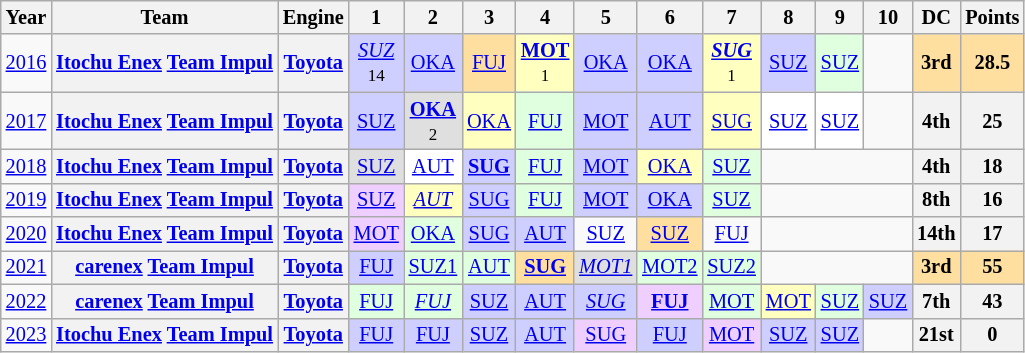<table class="wikitable" style="text-align:center; font-size:85%">
<tr>
<th>Year</th>
<th>Team</th>
<th>Engine</th>
<th>1</th>
<th>2</th>
<th>3</th>
<th>4</th>
<th>5</th>
<th>6</th>
<th>7</th>
<th>8</th>
<th>9</th>
<th>10</th>
<th>DC</th>
<th>Points</th>
</tr>
<tr>
<td><a href='#'>2016</a></td>
<th nowrap><a href='#'>Itochu Enex</a> <a href='#'>Team Impul</a></th>
<th><a href='#'>Toyota</a></th>
<td style="background:#cfcfff;"><em><a href='#'>SUZ</a></em><br><small>14</small></td>
<td style="background:#cfcfff;"><a href='#'>OKA</a><br></td>
<td style="background:#ffdf9f;"><a href='#'>FUJ</a><br></td>
<td style="background:#ffffbf;"><strong><a href='#'>MOT</a></strong><br><small>1</small></td>
<td style="background:#cfcfff;"><a href='#'>OKA</a><br></td>
<td style="background:#cfcfff;"><a href='#'>OKA</a><br></td>
<td style="background:#ffffbf;"><strong><em><a href='#'>SUG</a></em></strong><br><small>1</small></td>
<td style="background:#cfcfff;"><a href='#'>SUZ</a><br></td>
<td style="background:#dfffdf;"><a href='#'>SUZ</a><br></td>
<td></td>
<th style="background:#ffdf9f;">3rd</th>
<th style="background:#ffdf9f;">28.5</th>
</tr>
<tr>
<td><a href='#'>2017</a></td>
<th nowrap><a href='#'>Itochu Enex</a> <a href='#'>Team Impul</a></th>
<th><a href='#'>Toyota</a></th>
<td style="background:#cfcfff;"><a href='#'>SUZ</a><br></td>
<td style="background:#dfdfdf;"><strong><a href='#'>OKA</a></strong><br><small>2</small></td>
<td style="background:#ffffbf;"><a href='#'>OKA</a><br></td>
<td style="background:#dfffdf;"><a href='#'>FUJ</a><br></td>
<td style="background:#cfcfff;"><a href='#'>MOT</a><br></td>
<td style="background:#cfcfff;"><a href='#'>AUT</a><br></td>
<td style="background:#ffffbf;"><a href='#'>SUG</a><br></td>
<td style="background:#ffffff;"><a href='#'>SUZ</a><br></td>
<td style="background:#ffffff;"><a href='#'>SUZ</a><br></td>
<td></td>
<th>4th</th>
<th>25</th>
</tr>
<tr>
<td><a href='#'>2018</a></td>
<th nowrap><a href='#'>Itochu Enex</a> <a href='#'>Team Impul</a></th>
<th><a href='#'>Toyota</a></th>
<td style="background:#dfdfdf;"><a href='#'>SUZ</a><br></td>
<td style="background:#ffffff;"><a href='#'>AUT</a><br></td>
<td style="background:#cfcfff;"><strong><a href='#'>SUG</a></strong><br></td>
<td style="background:#dfffdf;"><a href='#'>FUJ</a><br></td>
<td style="background:#cfcfff;"><a href='#'>MOT</a><br></td>
<td style="background:#ffffbf;"><a href='#'>OKA</a><br></td>
<td style="background:#dfffdf;"><a href='#'>SUZ</a><br></td>
<td colspan=3></td>
<th>4th</th>
<th>18</th>
</tr>
<tr>
<td><a href='#'>2019</a></td>
<th nowrap><a href='#'>Itochu Enex</a> <a href='#'>Team Impul</a></th>
<th><a href='#'>Toyota</a></th>
<td style="background:#efcfff;"><a href='#'>SUZ</a><br></td>
<td style="background:#ffffbf;"><em><a href='#'>AUT</a></em><br></td>
<td style="background:#cfcfff;"><a href='#'>SUG</a><br></td>
<td style="background:#dfffdf;"><a href='#'>FUJ</a><br></td>
<td style="background:#cfcfff;"><a href='#'>MOT</a><br></td>
<td style="background:#cfcfff;"><a href='#'>OKA</a><br></td>
<td style="background:#dfffdf;"><a href='#'>SUZ</a><br></td>
<td colspan=3></td>
<th>8th</th>
<th>16</th>
</tr>
<tr>
<td><a href='#'>2020</a></td>
<th nowrap><a href='#'>Itochu Enex</a> <a href='#'>Team Impul</a></th>
<th><a href='#'>Toyota</a></th>
<td style="background:#efcfff;"><a href='#'>MOT</a><br></td>
<td style="background:#dfffdf;"><a href='#'>OKA</a><br></td>
<td style="background:#cfcfff;"><a href='#'>SUG</a><br></td>
<td style="background:#cfcfff;"><a href='#'>AUT</a><br></td>
<td style="background:#;"><a href='#'>SUZ</a><br></td>
<td style="background:#ffdf9f;"><a href='#'>SUZ</a><br></td>
<td style="background:#;"><a href='#'>FUJ</a><br></td>
<td colspan=3></td>
<th>14th</th>
<th>17</th>
</tr>
<tr>
<td><a href='#'>2021</a></td>
<th nowrap><a href='#'>carenex</a> <a href='#'>Team Impul</a></th>
<th><a href='#'>Toyota</a></th>
<td style="background:#cfcfff;"><a href='#'>FUJ</a><br></td>
<td style="background:#dfffdf;"><a href='#'>SUZ1</a><br></td>
<td style="background:#dfffdf;"><a href='#'>AUT</a><br></td>
<td style="background:#ffdf9f;"><strong><a href='#'>SUG</a></strong><br></td>
<td style="background:#dfdfdf;"><em><a href='#'>MOT1</a></em><br></td>
<td style="background:#dfffdf;"><a href='#'>MOT2</a><br></td>
<td style="background:#dfffdf;"><a href='#'>SUZ2</a><br></td>
<td colspan=3></td>
<th style="background:#FFDF9F;">3rd</th>
<th style="background:#FFDF9F;">55</th>
</tr>
<tr>
<td><a href='#'>2022</a></td>
<th nowrap><a href='#'>carenex</a> <a href='#'>Team Impul</a></th>
<th><a href='#'>Toyota</a></th>
<td style="background:#DFFFDF;"><a href='#'>FUJ</a><br></td>
<td style="background:#DFFFDF;"><em><a href='#'>FUJ</a></em><br></td>
<td style="background:#CFCFFF;"><a href='#'>SUZ</a><br></td>
<td style="background:#CFCFFF;"><a href='#'>AUT</a><br></td>
<td style="background:#CFCFFF;"><em><a href='#'>SUG</a></em><br></td>
<td style="background:#efcfff;"><strong><a href='#'>FUJ</a></strong><br></td>
<td style="background:#DFFFDF;"><a href='#'>MOT</a><br></td>
<td style="background:#ffffbf;"><a href='#'>MOT</a><br></td>
<td style="background:#dfffdf;"><a href='#'>SUZ</a><br></td>
<td style="background:#cfcfff;"><a href='#'>SUZ</a><br></td>
<th>7th</th>
<th>43</th>
</tr>
<tr>
<td><a href='#'>2023</a></td>
<th nowrap><a href='#'>Itochu Enex</a> <a href='#'>Team Impul</a></th>
<th><a href='#'>Toyota</a></th>
<td style="background:#CFCFFF;"><a href='#'>FUJ</a><br></td>
<td style="background:#CFCFFF;"><a href='#'>FUJ</a><br></td>
<td style="background:#CFCFFF;"><a href='#'>SUZ</a><br></td>
<td style="background:#CFCFFF;"><a href='#'>AUT</a><br></td>
<td style="background:#EFCFFF;"><a href='#'>SUG</a><br></td>
<td style="background:#CFCFFF;"><a href='#'>FUJ</a><br></td>
<td style="background:#EFCFFF;"><a href='#'>MOT</a><br></td>
<td style="background:#CFCFFF;"><a href='#'>SUZ</a><br></td>
<td style="background:#CFCFFF;"><a href='#'>SUZ</a><br></td>
<td></td>
<th>21st</th>
<th>0</th>
</tr>
</table>
